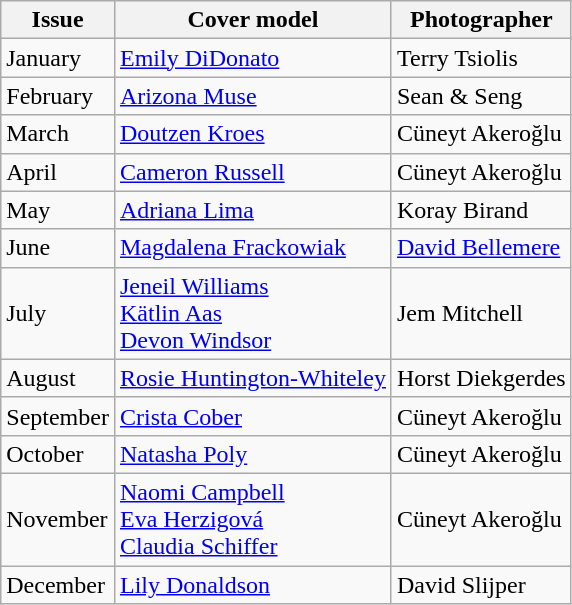<table class="sortable wikitable">
<tr>
<th>Issue</th>
<th>Cover model</th>
<th>Photographer</th>
</tr>
<tr>
<td>January</td>
<td><a href='#'>Emily DiDonato</a></td>
<td>Terry Tsiolis</td>
</tr>
<tr>
<td>February</td>
<td><a href='#'>Arizona Muse</a></td>
<td>Sean & Seng</td>
</tr>
<tr>
<td>March</td>
<td><a href='#'>Doutzen Kroes</a></td>
<td>Cüneyt Akeroğlu</td>
</tr>
<tr>
<td>April</td>
<td><a href='#'>Cameron Russell</a></td>
<td>Cüneyt Akeroğlu</td>
</tr>
<tr>
<td>May</td>
<td><a href='#'>Adriana Lima</a></td>
<td>Koray Birand</td>
</tr>
<tr>
<td>June</td>
<td><a href='#'>Magdalena Frackowiak</a></td>
<td><a href='#'>David Bellemere</a></td>
</tr>
<tr>
<td>July</td>
<td><a href='#'>Jeneil Williams</a><br><a href='#'>Kätlin Aas</a><br><a href='#'>Devon Windsor</a></td>
<td>Jem Mitchell</td>
</tr>
<tr>
<td>August</td>
<td><a href='#'>Rosie Huntington-Whiteley</a></td>
<td>Horst Diekgerdes</td>
</tr>
<tr>
<td>September</td>
<td><a href='#'>Crista Cober</a></td>
<td>Cüneyt Akeroğlu</td>
</tr>
<tr>
<td>October</td>
<td><a href='#'>Natasha Poly</a></td>
<td>Cüneyt Akeroğlu</td>
</tr>
<tr>
<td>November</td>
<td><a href='#'>Naomi Campbell</a><br><a href='#'>Eva Herzigová</a><br><a href='#'>Claudia Schiffer</a></td>
<td>Cüneyt Akeroğlu</td>
</tr>
<tr>
<td>December</td>
<td><a href='#'>Lily Donaldson</a></td>
<td>David Slijper</td>
</tr>
</table>
